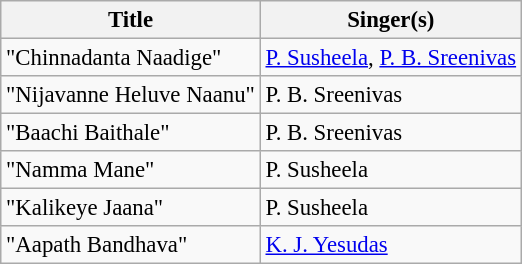<table class="wikitable" style="font-size:95%;">
<tr>
<th>Title</th>
<th>Singer(s)</th>
</tr>
<tr>
<td>"Chinnadanta Naadige"</td>
<td><a href='#'>P. Susheela</a>, <a href='#'>P. B. Sreenivas</a></td>
</tr>
<tr>
<td>"Nijavanne Heluve Naanu"</td>
<td>P. B. Sreenivas</td>
</tr>
<tr>
<td>"Baachi Baithale"</td>
<td>P. B. Sreenivas</td>
</tr>
<tr>
<td>"Namma Mane"</td>
<td>P. Susheela</td>
</tr>
<tr>
<td>"Kalikeye Jaana"</td>
<td>P. Susheela</td>
</tr>
<tr>
<td>"Aapath Bandhava"</td>
<td><a href='#'>K. J. Yesudas</a></td>
</tr>
</table>
